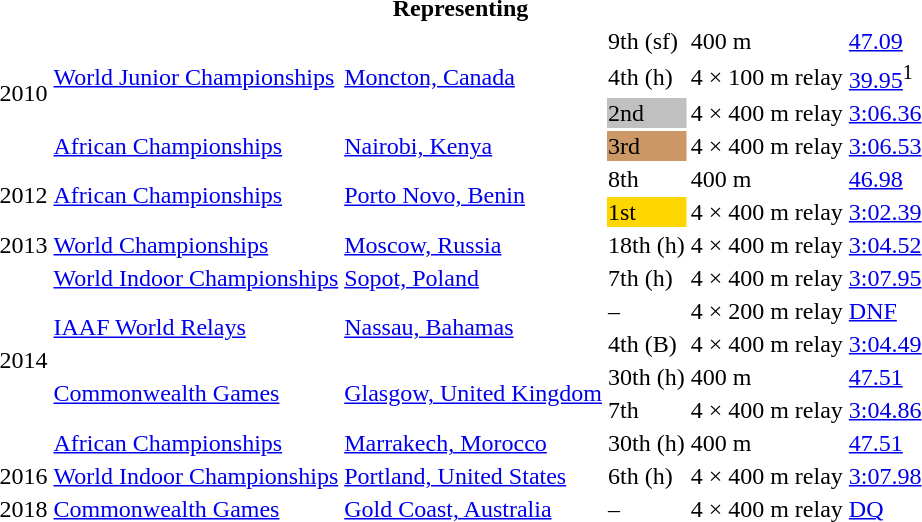<table>
<tr>
<th colspan="6">Representing </th>
</tr>
<tr>
<td rowspan=4>2010</td>
<td rowspan=3><a href='#'>World Junior Championships</a></td>
<td rowspan=3><a href='#'>Moncton, Canada</a></td>
<td>9th (sf)</td>
<td>400 m</td>
<td><a href='#'>47.09</a></td>
</tr>
<tr>
<td>4th (h)</td>
<td>4 × 100 m relay</td>
<td><a href='#'>39.95</a><sup>1</sup></td>
</tr>
<tr>
<td bgcolor=silver>2nd</td>
<td>4 × 400 m relay</td>
<td><a href='#'>3:06.36</a></td>
</tr>
<tr>
<td><a href='#'>African Championships</a></td>
<td><a href='#'>Nairobi, Kenya</a></td>
<td bgcolor=cc9966>3rd</td>
<td>4 × 400 m relay</td>
<td><a href='#'>3:06.53</a></td>
</tr>
<tr>
<td rowspan=2>2012</td>
<td rowspan=2><a href='#'>African Championships</a></td>
<td rowspan=2><a href='#'>Porto Novo, Benin</a></td>
<td>8th</td>
<td>400 m</td>
<td><a href='#'>46.98</a></td>
</tr>
<tr>
<td bgcolor=gold>1st</td>
<td>4 × 400 m relay</td>
<td><a href='#'>3:02.39</a></td>
</tr>
<tr>
<td>2013</td>
<td><a href='#'>World Championships</a></td>
<td><a href='#'>Moscow, Russia</a></td>
<td>18th (h)</td>
<td>4 × 400 m relay</td>
<td><a href='#'>3:04.52</a></td>
</tr>
<tr>
<td rowspan=6>2014</td>
<td><a href='#'>World Indoor Championships</a></td>
<td><a href='#'>Sopot, Poland</a></td>
<td>7th (h)</td>
<td>4 × 400 m relay</td>
<td><a href='#'>3:07.95</a></td>
</tr>
<tr>
<td rowspan=2><a href='#'>IAAF World Relays</a></td>
<td rowspan=2><a href='#'>Nassau, Bahamas</a></td>
<td>–</td>
<td>4 × 200 m relay</td>
<td><a href='#'>DNF</a></td>
</tr>
<tr>
<td>4th (B)</td>
<td>4 × 400 m relay</td>
<td><a href='#'>3:04.49</a></td>
</tr>
<tr>
<td rowspan=2><a href='#'>Commonwealth Games</a></td>
<td rowspan=2><a href='#'>Glasgow, United Kingdom</a></td>
<td>30th (h)</td>
<td>400 m</td>
<td><a href='#'>47.51</a></td>
</tr>
<tr>
<td>7th</td>
<td>4 × 400 m relay</td>
<td><a href='#'>3:04.86</a></td>
</tr>
<tr>
<td><a href='#'>African Championships</a></td>
<td><a href='#'>Marrakech, Morocco</a></td>
<td>30th (h)</td>
<td>400 m</td>
<td><a href='#'>47.51</a></td>
</tr>
<tr>
<td>2016</td>
<td><a href='#'>World Indoor Championships</a></td>
<td><a href='#'>Portland, United States</a></td>
<td>6th (h)</td>
<td>4 × 400 m relay</td>
<td><a href='#'>3:07.98</a></td>
</tr>
<tr>
<td>2018</td>
<td><a href='#'>Commonwealth Games</a></td>
<td><a href='#'>Gold Coast, Australia</a></td>
<td>–</td>
<td>4 × 400 m relay</td>
<td><a href='#'>DQ</a></td>
</tr>
</table>
